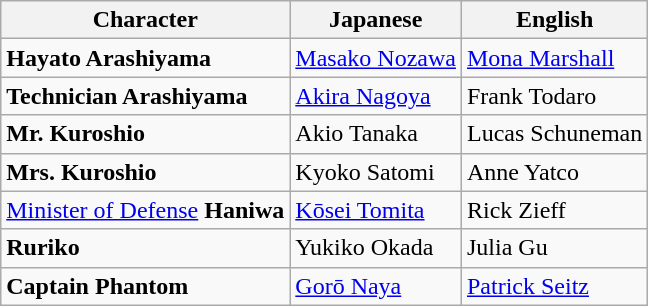<table class="wikitable">
<tr>
<th>Character</th>
<th>Japanese</th>
<th>English</th>
</tr>
<tr>
<td><strong>Hayato Arashiyama</strong></td>
<td><a href='#'>Masako Nozawa</a></td>
<td><a href='#'>Mona Marshall</a></td>
</tr>
<tr>
<td><strong>Technician Arashiyama</strong></td>
<td><a href='#'>Akira Nagoya</a></td>
<td>Frank Todaro</td>
</tr>
<tr>
<td><strong>Mr. Kuroshio</strong></td>
<td>Akio Tanaka</td>
<td>Lucas Schuneman</td>
</tr>
<tr>
<td><strong>Mrs. Kuroshio</strong></td>
<td>Kyoko Satomi</td>
<td>Anne Yatco</td>
</tr>
<tr>
<td><a href='#'>Minister of Defense</a><strong> Haniwa</strong></td>
<td><a href='#'>Kōsei Tomita</a></td>
<td>Rick Zieff</td>
</tr>
<tr>
<td><strong>Ruriko</strong></td>
<td>Yukiko Okada</td>
<td>Julia Gu</td>
</tr>
<tr>
<td><strong>Captain Phantom</strong></td>
<td><a href='#'>Gorō Naya</a></td>
<td><a href='#'>Patrick Seitz</a></td>
</tr>
</table>
